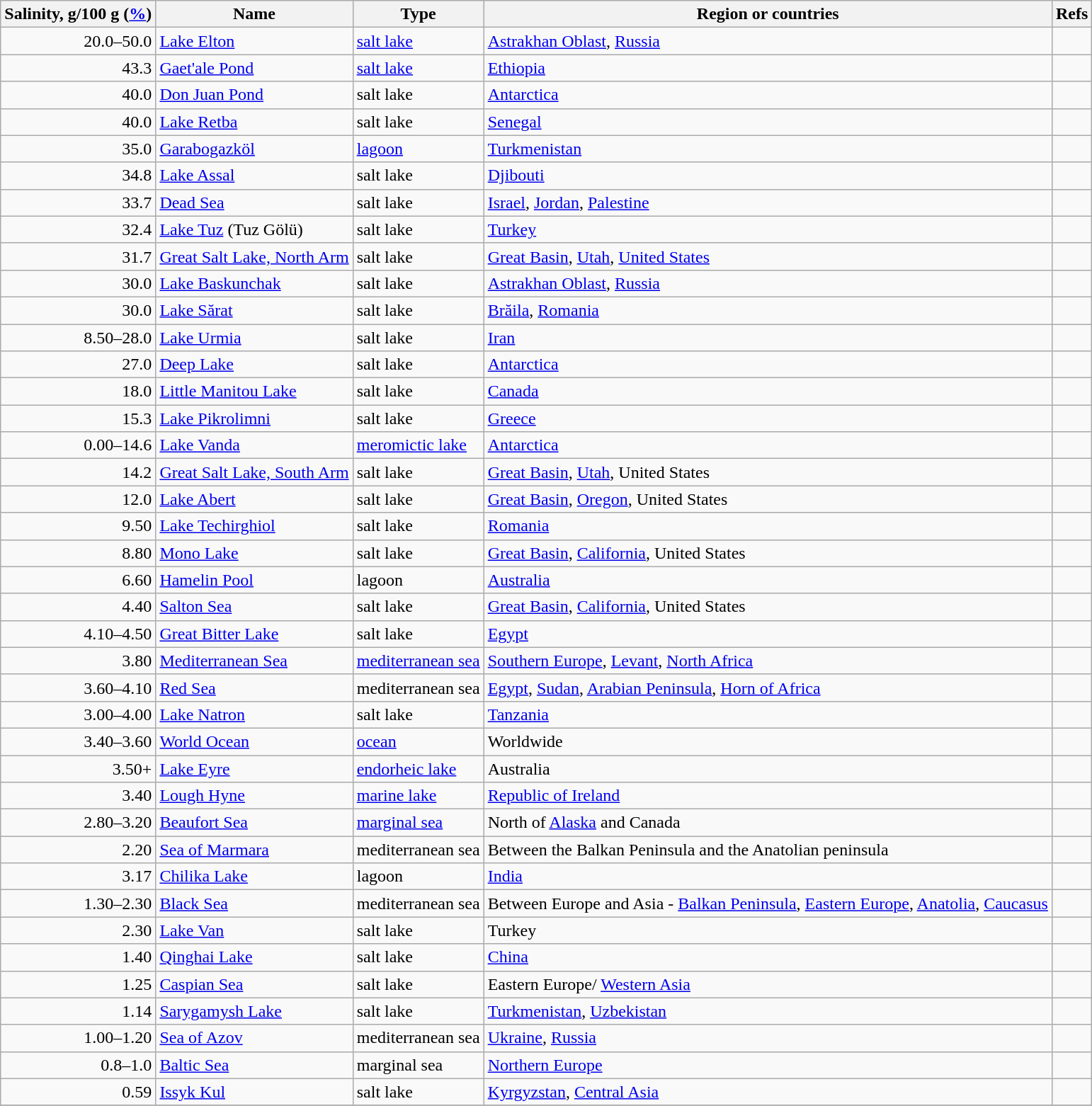<table class="wikitable sortable">
<tr>
<th>Salinity, g/100 g (<a href='#'>%</a>)</th>
<th>Name</th>
<th>Type</th>
<th>Region or countries</th>
<th>Refs</th>
</tr>
<tr>
<td align="right">20.0–50.0</td>
<td><a href='#'>Lake Elton</a></td>
<td><a href='#'>salt lake</a></td>
<td><a href='#'>Astrakhan Oblast</a>, <a href='#'>Russia</a></td>
<td></td>
</tr>
<tr>
<td align="right">43.3</td>
<td><a href='#'>Gaet'ale Pond</a></td>
<td><a href='#'>salt lake</a></td>
<td><a href='#'>Ethiopia</a></td>
<td></td>
</tr>
<tr>
<td align="right">40.0</td>
<td><a href='#'>Don Juan Pond</a></td>
<td>salt lake</td>
<td><a href='#'>Antarctica</a></td>
<td></td>
</tr>
<tr>
<td align="right">40.0</td>
<td><a href='#'>Lake Retba</a></td>
<td>salt lake</td>
<td><a href='#'>Senegal</a></td>
<td></td>
</tr>
<tr>
<td align="right">35.0</td>
<td><a href='#'>Garabogazköl</a></td>
<td><a href='#'>lagoon</a></td>
<td><a href='#'>Turkmenistan</a></td>
<td></td>
</tr>
<tr>
<td align="right">34.8</td>
<td><a href='#'>Lake Assal</a></td>
<td>salt lake</td>
<td><a href='#'>Djibouti</a></td>
<td></td>
</tr>
<tr>
<td align="right">33.7</td>
<td><a href='#'>Dead Sea</a></td>
<td>salt lake</td>
<td><a href='#'>Israel</a>, <a href='#'>Jordan</a>, <a href='#'>Palestine</a></td>
<td></td>
</tr>
<tr>
<td align="right">32.4</td>
<td><a href='#'>Lake Tuz</a> (Tuz Gölü)</td>
<td>salt lake</td>
<td><a href='#'>Turkey</a></td>
<td></td>
</tr>
<tr>
<td align="right">31.7</td>
<td><a href='#'>Great Salt Lake, North Arm</a></td>
<td>salt lake</td>
<td><a href='#'>Great Basin</a>, <a href='#'>Utah</a>, <a href='#'>United States</a></td>
<td></td>
</tr>
<tr>
<td align="right">30.0</td>
<td><a href='#'>Lake Baskunchak</a></td>
<td>salt lake</td>
<td><a href='#'>Astrakhan Oblast</a>, <a href='#'>Russia</a></td>
<td></td>
</tr>
<tr>
<td align="right">30.0</td>
<td><a href='#'>Lake Sărat</a></td>
<td>salt lake</td>
<td><a href='#'>Brăila</a>, <a href='#'>Romania</a></td>
<td></td>
</tr>
<tr>
<td align="right">8.50–28.0</td>
<td><a href='#'>Lake Urmia</a></td>
<td>salt lake</td>
<td><a href='#'>Iran</a></td>
<td></td>
</tr>
<tr>
<td align="right">27.0</td>
<td><a href='#'>Deep Lake</a></td>
<td>salt lake</td>
<td><a href='#'>Antarctica</a></td>
<td></td>
</tr>
<tr>
<td align="right">18.0</td>
<td><a href='#'>Little Manitou Lake</a></td>
<td>salt lake</td>
<td><a href='#'>Canada</a></td>
<td></td>
</tr>
<tr>
<td align="right">15.3</td>
<td><a href='#'>Lake Pikrolimni</a></td>
<td>salt lake</td>
<td><a href='#'>Greece</a></td>
<td></td>
</tr>
<tr>
<td align="right">0.00–14.6</td>
<td><a href='#'>Lake Vanda</a></td>
<td><a href='#'>meromictic lake</a></td>
<td><a href='#'>Antarctica</a></td>
<td></td>
</tr>
<tr>
<td align="right">14.2</td>
<td><a href='#'>Great Salt Lake, South Arm</a></td>
<td>salt lake</td>
<td><a href='#'>Great Basin</a>, <a href='#'>Utah</a>, United States</td>
<td></td>
</tr>
<tr>
<td align="right">12.0</td>
<td><a href='#'>Lake Abert</a></td>
<td>salt lake</td>
<td><a href='#'>Great Basin</a>, <a href='#'>Oregon</a>, United States</td>
<td></td>
</tr>
<tr>
<td align="right">9.50</td>
<td><a href='#'>Lake Techirghiol</a></td>
<td>salt lake</td>
<td><a href='#'>Romania</a></td>
<td></td>
</tr>
<tr>
<td align="right">8.80</td>
<td><a href='#'>Mono Lake</a></td>
<td>salt lake</td>
<td><a href='#'>Great Basin</a>, <a href='#'>California</a>, United States</td>
<td> </td>
</tr>
<tr>
<td align="right">6.60</td>
<td><a href='#'>Hamelin Pool</a></td>
<td>lagoon</td>
<td><a href='#'>Australia</a></td>
<td></td>
</tr>
<tr>
<td align="right">4.40</td>
<td><a href='#'>Salton Sea</a></td>
<td>salt lake</td>
<td><a href='#'>Great Basin</a>, <a href='#'>California</a>, United States</td>
<td></td>
</tr>
<tr>
<td align="right">4.10–4.50</td>
<td><a href='#'>Great Bitter Lake</a></td>
<td>salt lake</td>
<td><a href='#'>Egypt</a></td>
<td></td>
</tr>
<tr>
<td align="right">3.80</td>
<td><a href='#'>Mediterranean Sea</a></td>
<td><a href='#'>mediterranean sea</a></td>
<td><a href='#'>Southern Europe</a>, <a href='#'>Levant</a>, <a href='#'>North Africa</a></td>
<td></td>
</tr>
<tr>
<td align="right">3.60–4.10</td>
<td><a href='#'>Red Sea</a></td>
<td>mediterranean sea</td>
<td><a href='#'>Egypt</a>, <a href='#'>Sudan</a>, <a href='#'>Arabian Peninsula</a>, <a href='#'>Horn of Africa</a></td>
<td></td>
</tr>
<tr>
<td align="right">3.00–4.00</td>
<td><a href='#'>Lake Natron</a></td>
<td>salt lake</td>
<td><a href='#'>Tanzania</a></td>
<td></td>
</tr>
<tr>
<td align="right">3.40–3.60</td>
<td><a href='#'>World Ocean</a></td>
<td><a href='#'>ocean</a></td>
<td>Worldwide</td>
<td></td>
</tr>
<tr>
<td align="right">3.50+</td>
<td><a href='#'>Lake Eyre</a></td>
<td><a href='#'>endorheic lake</a></td>
<td>Australia</td>
<td></td>
</tr>
<tr>
<td align="right">3.40</td>
<td><a href='#'>Lough Hyne</a></td>
<td><a href='#'>marine lake</a></td>
<td><a href='#'>Republic of Ireland</a></td>
<td></td>
</tr>
<tr>
<td align="right">2.80–3.20</td>
<td><a href='#'>Beaufort Sea</a></td>
<td><a href='#'>marginal sea</a></td>
<td>North of <a href='#'>Alaska</a> and Canada</td>
<td></td>
</tr>
<tr>
<td align="right">2.20</td>
<td><a href='#'>Sea of Marmara</a></td>
<td>mediterranean sea</td>
<td>Between the Balkan Peninsula and the Anatolian peninsula</td>
<td></td>
</tr>
<tr>
<td align="right">3.17</td>
<td><a href='#'>Chilika Lake</a></td>
<td>lagoon</td>
<td><a href='#'>India</a></td>
<td></td>
</tr>
<tr>
<td align="right">1.30–2.30</td>
<td><a href='#'>Black Sea</a></td>
<td>mediterranean sea</td>
<td>Between Europe and Asia - <a href='#'>Balkan Peninsula</a>, <a href='#'>Eastern Europe</a>, <a href='#'>Anatolia</a>, <a href='#'>Caucasus</a></td>
<td></td>
</tr>
<tr>
<td align="right">2.30</td>
<td><a href='#'>Lake Van</a></td>
<td>salt lake</td>
<td>Turkey</td>
<td></td>
</tr>
<tr>
<td align="right">1.40</td>
<td><a href='#'>Qinghai Lake</a></td>
<td>salt lake</td>
<td><a href='#'>China</a></td>
<td></td>
</tr>
<tr>
<td align="right">1.25</td>
<td><a href='#'>Caspian Sea</a></td>
<td>salt lake</td>
<td>Eastern Europe/ <a href='#'>Western Asia</a></td>
<td></td>
</tr>
<tr>
<td align="right">1.14</td>
<td><a href='#'>Sarygamysh Lake</a></td>
<td>salt lake</td>
<td><a href='#'>Turkmenistan</a>, <a href='#'>Uzbekistan</a></td>
<td></td>
</tr>
<tr>
<td align="right">1.00–1.20</td>
<td><a href='#'>Sea of Azov</a></td>
<td>mediterranean sea</td>
<td><a href='#'>Ukraine</a>, <a href='#'>Russia</a></td>
<td></td>
</tr>
<tr>
<td align="right">0.8–1.0</td>
<td><a href='#'>Baltic Sea</a></td>
<td>marginal sea</td>
<td><a href='#'>Northern Europe</a></td>
<td></td>
</tr>
<tr>
<td align="right">0.59</td>
<td><a href='#'>Issyk Kul</a></td>
<td>salt lake</td>
<td><a href='#'>Kyrgyzstan</a>, <a href='#'>Central Asia</a></td>
<td></td>
</tr>
<tr>
</tr>
</table>
